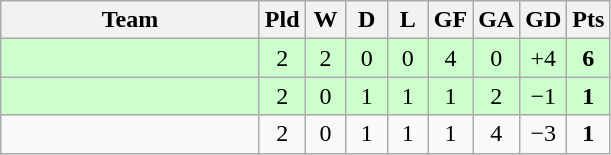<table class="wikitable" style="text-align: center;">
<tr>
<th width=165>Team</th>
<th width=20>Pld</th>
<th width=20>W</th>
<th width=20>D</th>
<th width=20>L</th>
<th width=20>GF</th>
<th width=20>GA</th>
<th width=20>GD</th>
<th width=20>Pts</th>
</tr>
<tr bgcolor=ccffcc>
<td style="text-align:left;"></td>
<td>2</td>
<td>2</td>
<td>0</td>
<td>0</td>
<td>4</td>
<td>0</td>
<td>+4</td>
<td><strong>6</strong></td>
</tr>
<tr bgcolor=ccffcc>
<td style="text-align:left;"></td>
<td>2</td>
<td>0</td>
<td>1</td>
<td>1</td>
<td>1</td>
<td>2</td>
<td>−1</td>
<td><strong>1</strong></td>
</tr>
<tr>
<td style="text-align:left;"></td>
<td>2</td>
<td>0</td>
<td>1</td>
<td>1</td>
<td>1</td>
<td>4</td>
<td>−3</td>
<td><strong>1</strong></td>
</tr>
</table>
